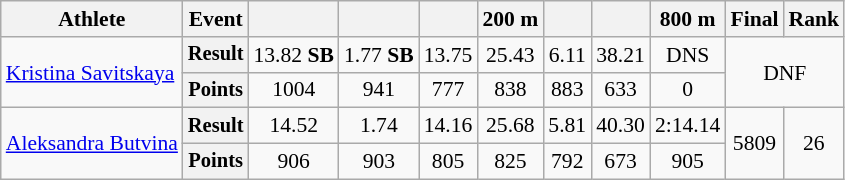<table class="wikitable" style="font-size:90%">
<tr>
<th>Athlete</th>
<th>Event</th>
<th></th>
<th></th>
<th></th>
<th>200 m</th>
<th></th>
<th></th>
<th>800 m</th>
<th>Final</th>
<th>Rank</th>
</tr>
<tr align=center>
<td rowspan=2 align=left><a href='#'>Kristina Savitskaya</a></td>
<th style="font-size:95%">Result</th>
<td>13.82 <strong>SB</strong></td>
<td>1.77 <strong>SB</strong></td>
<td>13.75</td>
<td>25.43</td>
<td>6.11</td>
<td>38.21</td>
<td>DNS</td>
<td rowspan=2 colspan=2>DNF</td>
</tr>
<tr align=center>
<th style="font-size:95%">Points</th>
<td>1004</td>
<td>941</td>
<td>777</td>
<td>838</td>
<td>883</td>
<td>633</td>
<td>0</td>
</tr>
<tr align=center>
<td rowspan=2 align=left><a href='#'>Aleksandra Butvina</a></td>
<th style="font-size:95%">Result</th>
<td>14.52</td>
<td>1.74</td>
<td>14.16</td>
<td>25.68</td>
<td>5.81</td>
<td>40.30</td>
<td>2:14.14</td>
<td rowspan=2>5809</td>
<td rowspan=2>26</td>
</tr>
<tr align=center>
<th style="font-size:95%">Points</th>
<td>906</td>
<td>903</td>
<td>805</td>
<td>825</td>
<td>792</td>
<td>673</td>
<td>905</td>
</tr>
</table>
